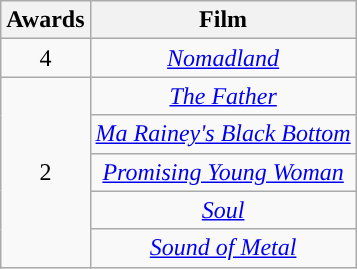<table class="wikitable" style="text-align:center;">
<tr>
<th style="background:">Awards</th>
<th style="background:">Film</th>
</tr>
<tr>
<td>4</td>
<td><em><a href='#'>Nomadland</a></em></td>
</tr>
<tr>
<td rowspan="5">2</td>
<td><em><a href='#'>The Father</a></em></td>
</tr>
<tr>
<td><em><a href='#'>Ma Rainey's Black Bottom</a></em></td>
</tr>
<tr>
<td><em><a href='#'>Promising Young Woman</a></em></td>
</tr>
<tr>
<td><em><a href='#'>Soul</a></em></td>
</tr>
<tr>
<td><em><a href='#'>Sound of Metal</a></em></td>
</tr>
</table>
